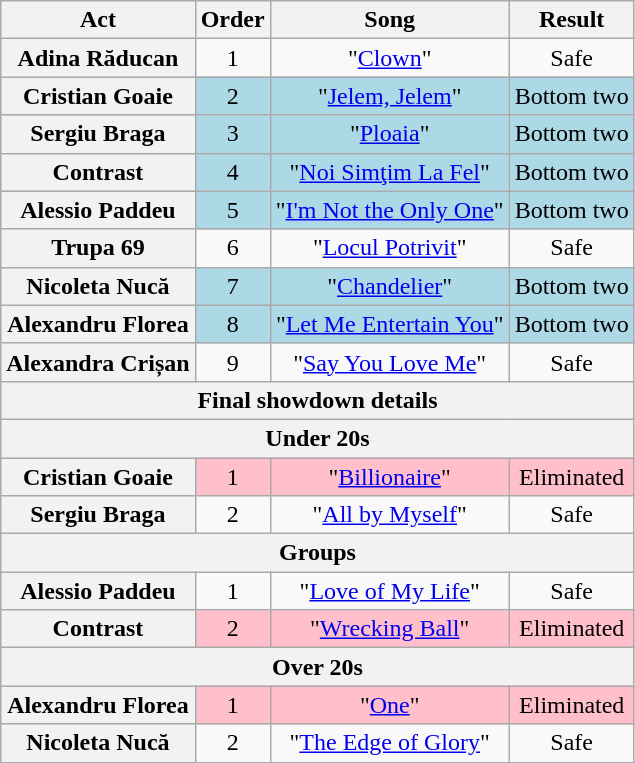<table class="wikitable plainrowheaders" style="text-align:center;">
<tr>
<th scope="col">Act</th>
<th scope="col">Order</th>
<th scope="col">Song</th>
<th scope="col">Result</th>
</tr>
<tr>
<th scope="row">Adina Răducan</th>
<td>1</td>
<td>"<a href='#'>Clown</a>"</td>
<td>Safe</td>
</tr>
<tr style="background:lightblue;">
<th scope="row">Cristian Goaie</th>
<td>2</td>
<td>"<a href='#'>Jelem, Jelem</a>"</td>
<td>Bottom two</td>
</tr>
<tr style="background:lightblue;">
<th scope="row">Sergiu Braga</th>
<td>3</td>
<td>"<a href='#'>Ploaia</a>"</td>
<td>Bottom two</td>
</tr>
<tr style="background:lightblue;">
<th scope="row">Contrast</th>
<td>4</td>
<td>"<a href='#'>Noi Simţim La Fel</a>"</td>
<td>Bottom two</td>
</tr>
<tr style="background:lightblue;">
<th scope="row">Alessio Paddeu</th>
<td>5</td>
<td>"<a href='#'>I'm Not the Only One</a>"</td>
<td>Bottom two</td>
</tr>
<tr>
<th scope="row">Trupa 69</th>
<td>6</td>
<td>"<a href='#'>Locul Potrivit</a>"</td>
<td>Safe</td>
</tr>
<tr style="background:lightblue;">
<th scope="row">Nicoleta Nucă</th>
<td>7</td>
<td>"<a href='#'>Chandelier</a>"</td>
<td>Bottom two</td>
</tr>
<tr style="background:lightblue;">
<th scope="row">Alexandru Florea</th>
<td>8</td>
<td>"<a href='#'>Let Me Entertain You</a>"</td>
<td>Bottom two</td>
</tr>
<tr>
<th scope="row">Alexandra Crișan</th>
<td>9</td>
<td>"<a href='#'>Say You Love Me</a>"</td>
<td>Safe</td>
</tr>
<tr>
<th colspan="4">Final showdown details</th>
</tr>
<tr>
<th colspan="4">Under 20s</th>
</tr>
<tr style="background:pink;">
<th scope="row">Cristian Goaie</th>
<td>1</td>
<td>"<a href='#'>Billionaire</a>"</td>
<td>Eliminated</td>
</tr>
<tr>
<th scope="row">Sergiu Braga</th>
<td>2</td>
<td>"<a href='#'>All by Myself</a>"</td>
<td>Safe</td>
</tr>
<tr>
<th colspan="4">Groups</th>
</tr>
<tr>
<th scope="row">Alessio Paddeu</th>
<td>1</td>
<td>"<a href='#'>Love of My Life</a>"</td>
<td>Safe</td>
</tr>
<tr style="background:pink;">
<th scope="row">Contrast</th>
<td>2</td>
<td>"<a href='#'>Wrecking Ball</a>"</td>
<td>Eliminated</td>
</tr>
<tr>
<th colspan="4">Over 20s</th>
</tr>
<tr style="background:pink;">
<th scope="row">Alexandru Florea</th>
<td>1</td>
<td>"<a href='#'>One</a>"</td>
<td>Eliminated</td>
</tr>
<tr>
<th scope="row">Nicoleta Nucă</th>
<td>2</td>
<td>"<a href='#'>The Edge of Glory</a>"</td>
<td>Safe</td>
</tr>
</table>
